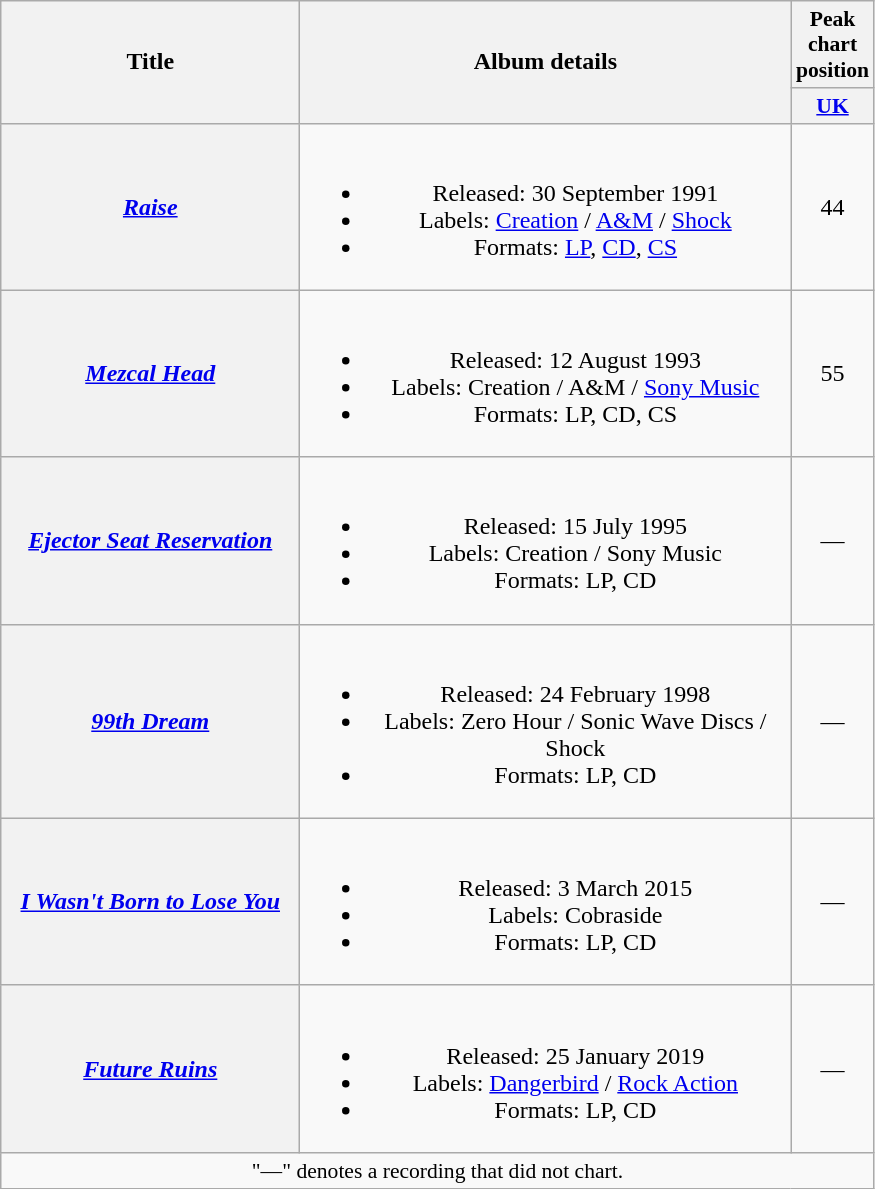<table class="wikitable plainrowheaders" style="text-align:center">
<tr>
<th scope="col" rowspan="2" style="width:12em">Title</th>
<th scope="col" rowspan="2" style="width:20em">Album details</th>
<th scope="col" style="font-size:90%">Peak chart position</th>
</tr>
<tr>
<th scope="col" style="width:3em;font-size:90%"><a href='#'>UK</a><br></th>
</tr>
<tr>
<th scope="row"><em><a href='#'>Raise</a></em></th>
<td><br><ul><li>Released: 30 September 1991</li><li>Labels: <a href='#'>Creation</a> / <a href='#'>A&M</a> / <a href='#'>Shock</a></li><li>Formats: <a href='#'>LP</a>, <a href='#'>CD</a>, <a href='#'>CS</a></li></ul></td>
<td>44</td>
</tr>
<tr>
<th scope="row"><em><a href='#'>Mezcal Head</a></em></th>
<td><br><ul><li>Released: 12 August 1993</li><li>Labels: Creation / A&M / <a href='#'>Sony Music</a></li><li>Formats: LP, CD, CS</li></ul></td>
<td>55</td>
</tr>
<tr>
<th scope="row"><em><a href='#'>Ejector Seat Reservation</a></em></th>
<td><br><ul><li>Released: 15 July 1995</li><li>Labels: Creation / Sony Music</li><li>Formats: LP, CD</li></ul></td>
<td>—</td>
</tr>
<tr>
<th scope="row"><em><a href='#'>99th Dream</a></em></th>
<td><br><ul><li>Released: 24 February 1998</li><li>Labels: Zero Hour / Sonic Wave Discs / Shock</li><li>Formats: LP, CD</li></ul></td>
<td>—</td>
</tr>
<tr>
<th scope="row"><em><a href='#'>I Wasn't Born to Lose You</a></em></th>
<td><br><ul><li>Released: 3 March 2015</li><li>Labels: Cobraside</li><li>Formats: LP, CD</li></ul></td>
<td>—</td>
</tr>
<tr>
<th scope="row"><em><a href='#'>Future Ruins</a></em></th>
<td><br><ul><li>Released: 25 January 2019</li><li>Labels: <a href='#'>Dangerbird</a> / <a href='#'>Rock Action</a></li><li>Formats: LP, CD</li></ul></td>
<td>—</td>
</tr>
<tr>
<td colspan="4" style="font-size:90%">"—" denotes a recording that did not chart.</td>
</tr>
</table>
